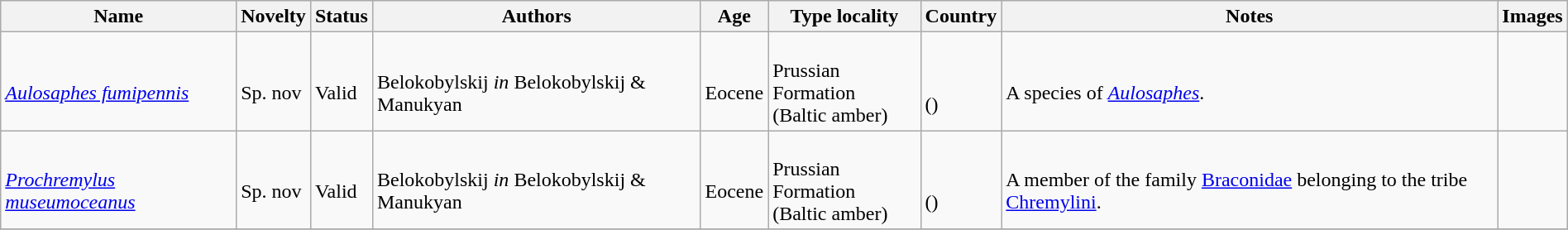<table class="wikitable sortable" align="center" width="100%">
<tr>
<th>Name</th>
<th>Novelty</th>
<th>Status</th>
<th>Authors</th>
<th>Age</th>
<th>Type locality</th>
<th>Country</th>
<th>Notes</th>
<th>Images</th>
</tr>
<tr>
<td><br><em><a href='#'>Aulosaphes fumipennis</a></em></td>
<td><br>Sp. nov</td>
<td><br>Valid</td>
<td><br>Belokobylskij <em>in</em> Belokobylskij & Manukyan</td>
<td><br>Eocene</td>
<td><br>Prussian Formation<br>(Baltic amber)</td>
<td><br><br>()</td>
<td><br>A species of <em><a href='#'>Aulosaphes</a></em>.</td>
<td></td>
</tr>
<tr>
<td><br><em><a href='#'>Prochremylus museumoceanus</a></em></td>
<td><br>Sp. nov</td>
<td><br>Valid</td>
<td><br>Belokobylskij <em>in</em> Belokobylskij & Manukyan</td>
<td><br>Eocene</td>
<td><br>Prussian Formation<br>(Baltic amber)</td>
<td><br><br>()</td>
<td><br>A member of the family <a href='#'>Braconidae</a> belonging to the tribe <a href='#'>Chremylini</a>.</td>
<td></td>
</tr>
<tr>
</tr>
</table>
